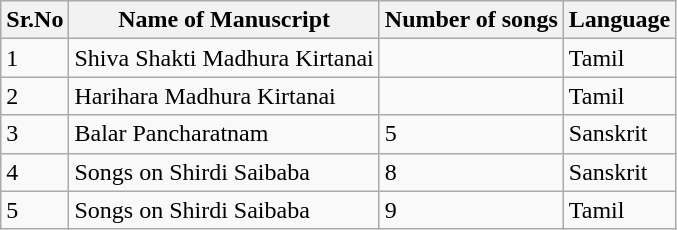<table class="wikitable">
<tr>
<th>Sr.No</th>
<th>Name of Manuscript</th>
<th>Number of songs</th>
<th>Language</th>
</tr>
<tr>
<td>1</td>
<td>Shiva Shakti Madhura Kirtanai</td>
<td></td>
<td>Tamil</td>
</tr>
<tr>
<td>2</td>
<td>Harihara Madhura Kirtanai</td>
<td></td>
<td>Tamil</td>
</tr>
<tr>
<td>3</td>
<td>Balar Pancharatnam</td>
<td>5</td>
<td>Sanskrit</td>
</tr>
<tr>
<td>4</td>
<td>Songs on Shirdi Saibaba</td>
<td>8</td>
<td>Sanskrit</td>
</tr>
<tr>
<td>5</td>
<td>Songs on Shirdi Saibaba</td>
<td>9</td>
<td>Tamil</td>
</tr>
</table>
